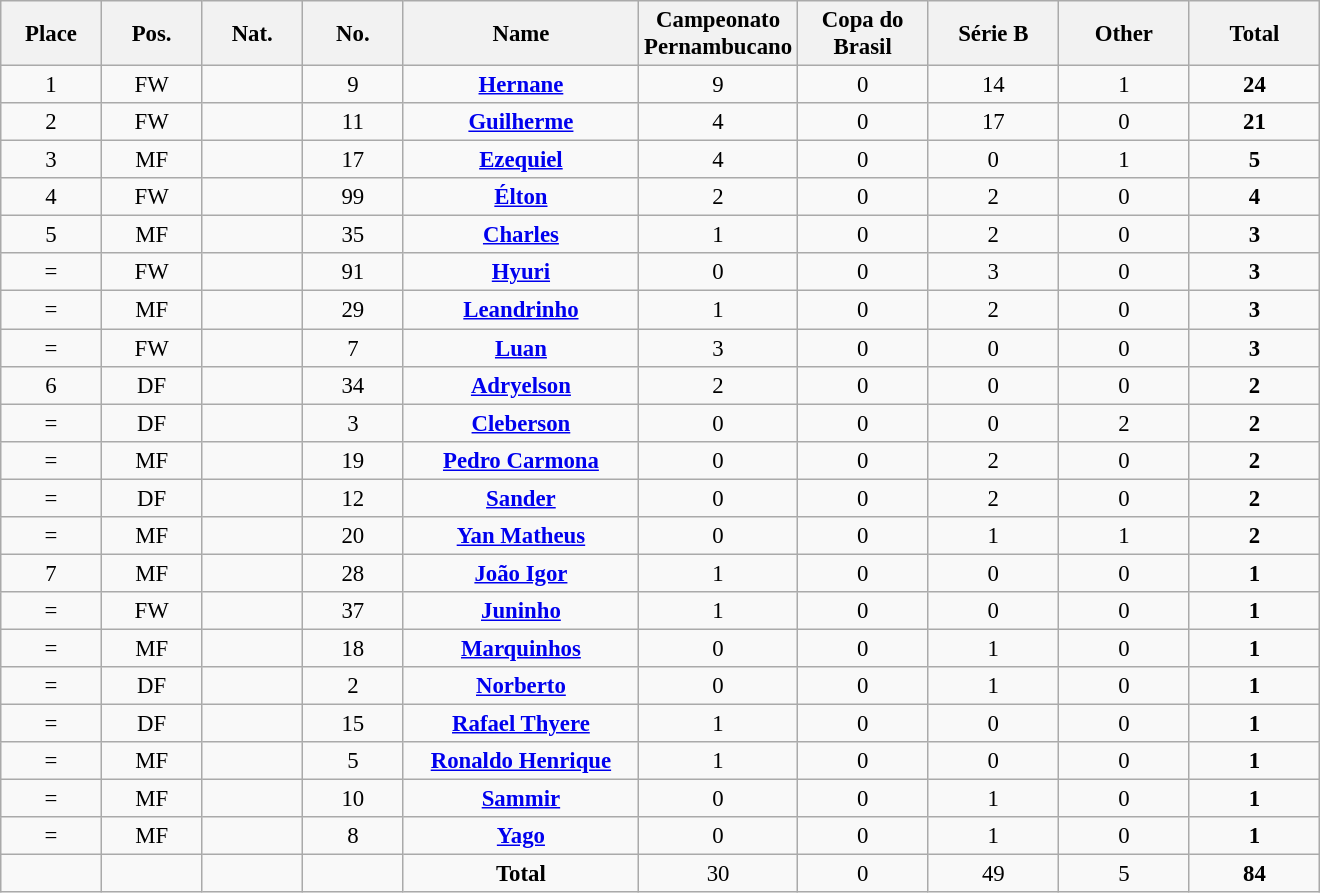<table class="wikitable" style="font-size: 95%; text-align: center;">
<tr>
<th width=60>Place</th>
<th width=60>Pos.</th>
<th width=60>Nat.</th>
<th width=60>No.</th>
<th width=150>Name</th>
<th width=80>Campeonato Pernambucano</th>
<th width=80>Copa do Brasil</th>
<th width=80>Série B</th>
<th width=80>Other</th>
<th width=80>Total</th>
</tr>
<tr>
<td>1</td>
<td>FW</td>
<td></td>
<td>9</td>
<td><strong><a href='#'>Hernane</a></strong></td>
<td>9</td>
<td>0</td>
<td>14</td>
<td>1</td>
<td><strong>24</strong></td>
</tr>
<tr>
<td>2</td>
<td>FW</td>
<td></td>
<td>11</td>
<td><strong><a href='#'>Guilherme</a></strong></td>
<td>4</td>
<td>0</td>
<td>17</td>
<td>0</td>
<td><strong>21</strong></td>
</tr>
<tr>
<td>3</td>
<td>MF</td>
<td></td>
<td>17</td>
<td><strong><a href='#'>Ezequiel</a></strong></td>
<td>4</td>
<td>0</td>
<td>0</td>
<td>1</td>
<td><strong>5</strong></td>
</tr>
<tr>
<td>4</td>
<td>FW</td>
<td></td>
<td>99</td>
<td><strong><a href='#'>Élton</a></strong></td>
<td>2</td>
<td>0</td>
<td>2</td>
<td>0</td>
<td><strong>4</strong></td>
</tr>
<tr>
<td>5</td>
<td>MF</td>
<td></td>
<td>35</td>
<td><strong><a href='#'>Charles</a></strong></td>
<td>1</td>
<td>0</td>
<td>2</td>
<td>0</td>
<td><strong>3</strong></td>
</tr>
<tr>
<td>=</td>
<td>FW</td>
<td></td>
<td>91</td>
<td><strong><a href='#'>Hyuri</a></strong></td>
<td>0</td>
<td>0</td>
<td>3</td>
<td>0</td>
<td><strong>3</strong></td>
</tr>
<tr>
<td>=</td>
<td>MF</td>
<td></td>
<td>29</td>
<td><strong><a href='#'>Leandrinho</a></strong></td>
<td>1</td>
<td>0</td>
<td>2</td>
<td>0</td>
<td><strong>3</strong></td>
</tr>
<tr>
<td>=</td>
<td>FW</td>
<td></td>
<td>7</td>
<td><strong><a href='#'>Luan</a></strong></td>
<td>3</td>
<td>0</td>
<td>0</td>
<td>0</td>
<td><strong>3</strong></td>
</tr>
<tr>
<td>6</td>
<td>DF</td>
<td></td>
<td>34</td>
<td><strong><a href='#'>Adryelson</a></strong></td>
<td>2</td>
<td>0</td>
<td>0</td>
<td>0</td>
<td><strong>2</strong></td>
</tr>
<tr>
<td>=</td>
<td>DF</td>
<td></td>
<td>3</td>
<td><strong><a href='#'>Cleberson</a></strong></td>
<td>0</td>
<td>0</td>
<td>0</td>
<td>2</td>
<td><strong>2</strong></td>
</tr>
<tr>
<td>=</td>
<td>MF</td>
<td></td>
<td>19</td>
<td><strong><a href='#'>Pedro Carmona</a></strong></td>
<td>0</td>
<td>0</td>
<td>2</td>
<td>0</td>
<td><strong>2</strong></td>
</tr>
<tr>
<td>=</td>
<td>DF</td>
<td></td>
<td>12</td>
<td><strong><a href='#'>Sander</a></strong></td>
<td>0</td>
<td>0</td>
<td>2</td>
<td>0</td>
<td><strong>2</strong></td>
</tr>
<tr>
<td>=</td>
<td>MF</td>
<td></td>
<td>20</td>
<td><strong><a href='#'>Yan Matheus</a></strong></td>
<td>0</td>
<td>0</td>
<td>1</td>
<td>1</td>
<td><strong>2</strong></td>
</tr>
<tr>
<td>7</td>
<td>MF</td>
<td></td>
<td>28</td>
<td><strong><a href='#'>João Igor</a></strong></td>
<td>1</td>
<td>0</td>
<td>0</td>
<td>0</td>
<td><strong>1</strong></td>
</tr>
<tr>
<td>=</td>
<td>FW</td>
<td></td>
<td>37</td>
<td><strong><a href='#'>Juninho</a></strong></td>
<td>1</td>
<td>0</td>
<td>0</td>
<td>0</td>
<td><strong>1</strong></td>
</tr>
<tr>
<td>=</td>
<td>MF</td>
<td></td>
<td>18</td>
<td><strong><a href='#'>Marquinhos</a></strong></td>
<td>0</td>
<td>0</td>
<td>1</td>
<td>0</td>
<td><strong>1</strong></td>
</tr>
<tr>
<td>=</td>
<td>DF</td>
<td></td>
<td>2</td>
<td><strong><a href='#'>Norberto</a></strong></td>
<td>0</td>
<td>0</td>
<td>1</td>
<td>0</td>
<td><strong>1</strong></td>
</tr>
<tr>
<td>=</td>
<td>DF</td>
<td></td>
<td>15</td>
<td><strong><a href='#'>Rafael Thyere</a></strong></td>
<td>1</td>
<td>0</td>
<td>0</td>
<td>0</td>
<td><strong>1</strong></td>
</tr>
<tr>
<td>=</td>
<td>MF</td>
<td></td>
<td>5</td>
<td><strong><a href='#'>Ronaldo Henrique</a></strong></td>
<td>1</td>
<td>0</td>
<td>0</td>
<td>0</td>
<td><strong>1</strong></td>
</tr>
<tr>
<td>=</td>
<td>MF</td>
<td></td>
<td>10</td>
<td><strong><a href='#'>Sammir</a></strong></td>
<td>0</td>
<td>0</td>
<td>1</td>
<td>0</td>
<td><strong>1</strong></td>
</tr>
<tr>
<td>=</td>
<td>MF</td>
<td></td>
<td>8</td>
<td><strong><a href='#'>Yago</a></strong></td>
<td>0</td>
<td>0</td>
<td>1</td>
<td>0</td>
<td><strong>1</strong></td>
</tr>
<tr>
<td></td>
<td></td>
<td></td>
<td></td>
<td><strong>Total</strong></td>
<td>30</td>
<td>0</td>
<td>49</td>
<td>5</td>
<td><strong>84</strong></td>
</tr>
</table>
